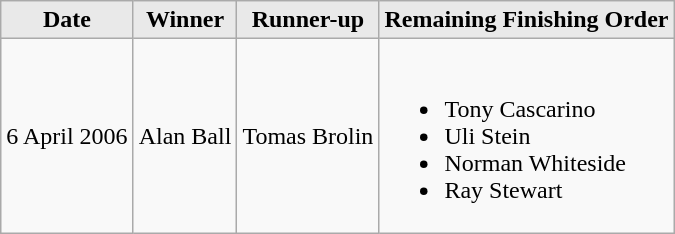<table class="wikitable">
<tr>
<th style="background: #E9E9E9;">Date</th>
<th style="background: #E9E9E9;">Winner</th>
<th style="background: #E9E9E9;">Runner-up</th>
<th style="background: #E9E9E9;">Remaining Finishing Order</th>
</tr>
<tr>
<td>6 April 2006</td>
<td> Alan Ball</td>
<td> Tomas Brolin</td>
<td><br><ul><li> Tony Cascarino</li><li> Uli Stein</li><li> Norman Whiteside</li><li> Ray Stewart</li></ul></td>
</tr>
</table>
